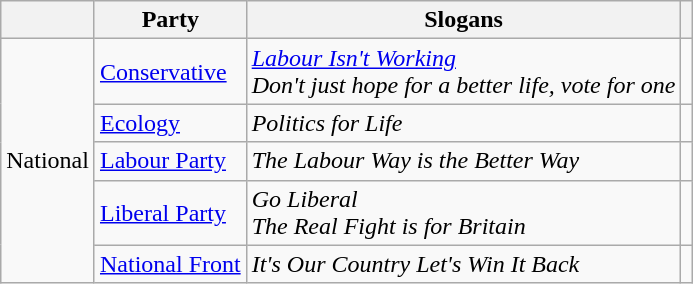<table class="wikitable">
<tr>
<th></th>
<th>Party</th>
<th>Slogans</th>
<th></th>
</tr>
<tr>
<td rowspan="5">National</td>
<td><a href='#'>Conservative</a></td>
<td><em><a href='#'>Labour Isn't Working</a></em><br><em>Don't just hope for a better life, vote for one</em></td>
<td></td>
</tr>
<tr>
<td><a href='#'>Ecology</a></td>
<td><em>Politics for Life</em></td>
<td></td>
</tr>
<tr>
<td><a href='#'>Labour Party</a></td>
<td><em>The Labour Way is the Better Way</em></td>
<td></td>
</tr>
<tr>
<td><a href='#'>Liberal Party</a></td>
<td><em>Go Liberal</em><br><em>The Real Fight is for Britain</em></td>
<td></td>
</tr>
<tr>
<td><a href='#'>National Front</a></td>
<td><em>It's Our Country Let's Win It Back</em></td>
<td></td>
</tr>
</table>
